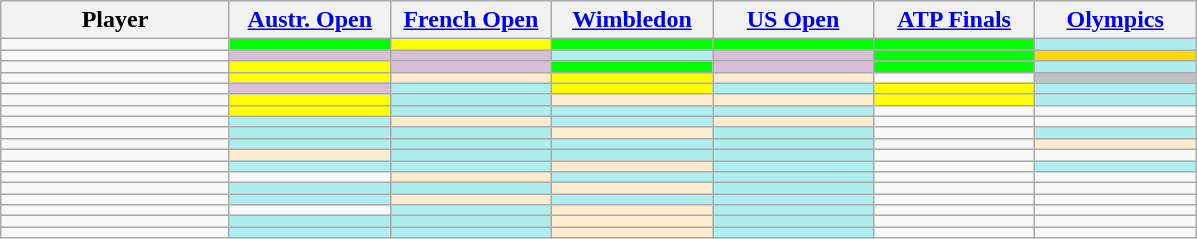<table class="wikitable sortable nowrap" style=text-align:center>
<tr>
<th width="145">Player</th>
<th width="100"><a href='#'>Austr. Open</a></th>
<th width="100"><a href='#'>French Open</a></th>
<th width="100"><a href='#'>Wimbledon</a></th>
<th width="100"><a href='#'>US Open</a></th>
<th width="100"><a href='#'>ATP Finals</a></th>
<th width="100"><a href='#'>Olympics</a></th>
</tr>
<tr>
<td style="text-align:left;"></td>
<td bgcolor="lime"></td>
<td bgcolor="yellow"></td>
<td bgcolor="lime"></td>
<td bgcolor="lime"></td>
<td bgcolor="lime"></td>
<td bgcolor="afeeee"></td>
</tr>
<tr>
<td style="text-align:left;"><strong><em></em></strong></td>
<td bgcolor="thistle"></td>
<td bgcolor="thistle"></td>
<td bgcolor="afeeee"></td>
<td bgcolor="thistle"></td>
<td bgcolor="lime"></td>
<td bgcolor="gold"></td>
</tr>
<tr>
<td style="text-align:left;"></td>
<td bgcolor="yellow"></td>
<td bgcolor="thistle"></td>
<td bgcolor="lime"></td>
<td bgcolor="thistle"></td>
<td bgcolor="lime"></td>
<td bgcolor="afeeee"></td>
</tr>
<tr>
<td style="text-align:left;"></td>
<td bgcolor="yellow"></td>
<td bgcolor="ffebcd"></td>
<td bgcolor="yellow"></td>
<td bgcolor="ffebcd"></td>
<td></td>
<td bgcolor="silver"></td>
</tr>
<tr>
<td style="text-align:left;"></td>
<td bgcolor="thistle"></td>
<td bgcolor="afeeee"></td>
<td bgcolor="yellow"></td>
<td bgcolor="afeeee"></td>
<td bgcolor="yellow"></td>
<td bgcolor="afeeee"></td>
</tr>
<tr>
<td style="text-align:left;"></td>
<td bgcolor="yellow"></td>
<td bgcolor="afeeee"></td>
<td bgcolor="ffebcd"></td>
<td bgcolor="ffebcd"></td>
<td bgcolor="yellow"></td>
<td bgcolor="afeeee"></td>
</tr>
<tr>
<td style="text-align:left;"></td>
<td bgcolor="yellow"></td>
<td bgcolor="afeeee"></td>
<td bgcolor="afeeee"></td>
<td bgcolor="afeeee"></td>
<td></td>
<td></td>
</tr>
<tr>
<td style="text-align:left;"></td>
<td bgcolor="afeeee"></td>
<td bgcolor="ffebcd"></td>
<td bgcolor="afeeee"></td>
<td bgcolor="ffebcd"></td>
<td></td>
<td></td>
</tr>
<tr>
<td style="text-align:left;"></td>
<td bgcolor="afeeee"></td>
<td bgcolor="afeeee"></td>
<td bgcolor="ffebcd"></td>
<td bgcolor="afeeee"></td>
<td></td>
<td bgcolor="afeeee"></td>
</tr>
<tr>
<td style="text-align:left;"></td>
<td bgcolor="afeeee"></td>
<td bgcolor="afeeee"></td>
<td bgcolor="afeeee"></td>
<td bgcolor="afeeee"></td>
<td></td>
<td bgcolor="ffebcd"></td>
</tr>
<tr>
<td style="text-align:left;"></td>
<td bgcolor="ffebcd"></td>
<td bgcolor="afeeee"></td>
<td bgcolor="afeeee"></td>
<td bgcolor="afeeee"></td>
<td></td>
<td></td>
</tr>
<tr>
<td style="text-align:left;"></td>
<td bgcolor="afeeee"></td>
<td bgcolor="afeeee"></td>
<td bgcolor="ffebcd"></td>
<td bgcolor="afeeee"></td>
<td></td>
<td bgcolor="afeeee"></td>
</tr>
<tr>
<td style="text-align:left;"></td>
<td></td>
<td bgcolor="ffebcd"></td>
<td bgcolor="afeeee"></td>
<td bgcolor="afeeee"></td>
<td></td>
<td></td>
</tr>
<tr>
<td style="text-align:left;"></td>
<td bgcolor="afeeee"></td>
<td bgcolor="afeeee"></td>
<td bgcolor="ffebcd"></td>
<td bgcolor="afeeee"></td>
<td></td>
<td></td>
</tr>
<tr>
<td style="text-align:left;"></td>
<td bgcolor="afeeee"></td>
<td bgcolor="ffebcd"></td>
<td bgcolor="afeeee"></td>
<td bgcolor="afeeee"></td>
<td></td>
<td></td>
</tr>
<tr>
<td style="text-align:left;"></td>
<td></td>
<td bgcolor="afeeee"></td>
<td bgcolor="ffebcd"></td>
<td bgcolor="afeeee"></td>
<td></td>
<td></td>
</tr>
<tr>
<td style="text-align:left;"></td>
<td bgcolor="afeeee"></td>
<td bgcolor="afeeee"></td>
<td bgcolor="ffebcd"></td>
<td bgcolor="afeeee"></td>
<td></td>
<td></td>
</tr>
<tr>
<td style="text-align:left;"></td>
<td bgcolor="afeeee"></td>
<td bgcolor="afeeee"></td>
<td bgcolor="ffebcd"></td>
<td bgcolor="afeeee"></td>
<td></td>
<td></td>
</tr>
</table>
